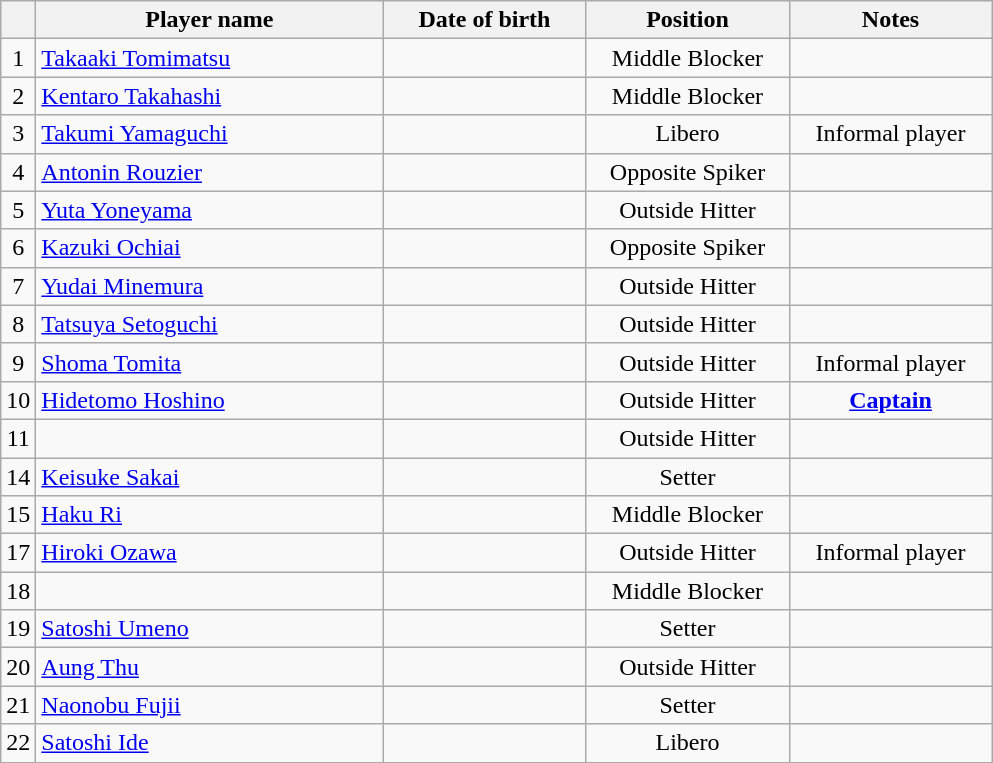<table class="wikitable sortable" style="font-size:100%; text-align:center;">
<tr>
<th></th>
<th style="width:14em">Player name</th>
<th style="width:8em">Date of birth</th>
<th style="width:8em">Position</th>
<th style="width:8em">Notes</th>
</tr>
<tr>
<td>1</td>
<td align=left> <a href='#'>Takaaki Tomimatsu</a></td>
<td align=right></td>
<td>Middle Blocker</td>
<td></td>
</tr>
<tr>
<td>2</td>
<td align=left> <a href='#'>Kentaro Takahashi</a></td>
<td align=right></td>
<td>Middle Blocker</td>
<td></td>
</tr>
<tr>
<td>3</td>
<td align=left> <a href='#'>Takumi Yamaguchi</a></td>
<td align=right></td>
<td>Libero</td>
<td>Informal player</td>
</tr>
<tr>
<td>4</td>
<td align=left> <a href='#'>Antonin Rouzier</a></td>
<td align=right></td>
<td>Opposite Spiker</td>
<td></td>
</tr>
<tr>
<td>5</td>
<td align=left> <a href='#'>Yuta Yoneyama</a></td>
<td align=right></td>
<td>Outside Hitter</td>
<td></td>
</tr>
<tr>
<td>6</td>
<td align=left> <a href='#'>Kazuki Ochiai</a></td>
<td align=right></td>
<td>Opposite Spiker</td>
<td></td>
</tr>
<tr>
<td>7</td>
<td align=left> <a href='#'>Yudai Minemura</a></td>
<td align=right></td>
<td>Outside Hitter</td>
<td></td>
</tr>
<tr>
<td>8</td>
<td align=left> <a href='#'>Tatsuya Setoguchi</a></td>
<td align=right></td>
<td>Outside Hitter</td>
<td></td>
</tr>
<tr>
<td>9</td>
<td align=left> <a href='#'>Shoma Tomita</a></td>
<td align=right></td>
<td>Outside Hitter</td>
<td>Informal player</td>
</tr>
<tr>
<td>10</td>
<td align=left> <a href='#'>Hidetomo Hoshino</a></td>
<td align=right></td>
<td>Outside Hitter</td>
<td><strong><a href='#'>Captain</a></strong></td>
</tr>
<tr>
<td>11</td>
<td align=left> </td>
<td align=right></td>
<td>Outside Hitter</td>
<td></td>
</tr>
<tr>
<td>14</td>
<td align=left> <a href='#'>Keisuke Sakai</a></td>
<td align=right></td>
<td>Setter</td>
<td></td>
</tr>
<tr>
<td>15</td>
<td align=left> <a href='#'>Haku Ri</a></td>
<td align=right></td>
<td>Middle Blocker</td>
<td></td>
</tr>
<tr>
<td>17</td>
<td align=left> <a href='#'>Hiroki Ozawa</a></td>
<td align=right></td>
<td>Outside Hitter</td>
<td>Informal player</td>
</tr>
<tr>
<td>18</td>
<td align=left> </td>
<td align=right></td>
<td>Middle Blocker</td>
<td></td>
</tr>
<tr>
<td>19</td>
<td align=left> <a href='#'>Satoshi Umeno</a></td>
<td align=right></td>
<td>Setter</td>
<td></td>
</tr>
<tr>
<td>20</td>
<td align=left> <a href='#'>Aung Thu</a></td>
<td align=right></td>
<td>Outside Hitter</td>
<td></td>
</tr>
<tr>
<td>21</td>
<td align=left> <a href='#'>Naonobu Fujii</a></td>
<td align=right></td>
<td>Setter</td>
<td></td>
</tr>
<tr>
<td>22</td>
<td align=left> <a href='#'>Satoshi Ide</a></td>
<td align=right></td>
<td>Libero</td>
<td></td>
</tr>
<tr>
</tr>
</table>
